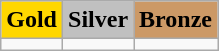<table class="wikitable">
<tr>
<td align=center bgcolor=gold><strong>Gold</strong></td>
<td align=center bgcolor=silver><strong>Silver</strong></td>
<td align=center bgcolor=cc9966><strong>Bronze</strong></td>
</tr>
<tr>
<td></td>
<td></td>
<td></td>
</tr>
</table>
